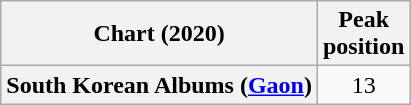<table class="wikitable plainrowheaders" style="text-align:center">
<tr>
<th scope="col">Chart (2020)</th>
<th scope="col">Peak<br>position</th>
</tr>
<tr>
<th scope="row">South Korean Albums (<a href='#'>Gaon</a>)</th>
<td>13</td>
</tr>
</table>
